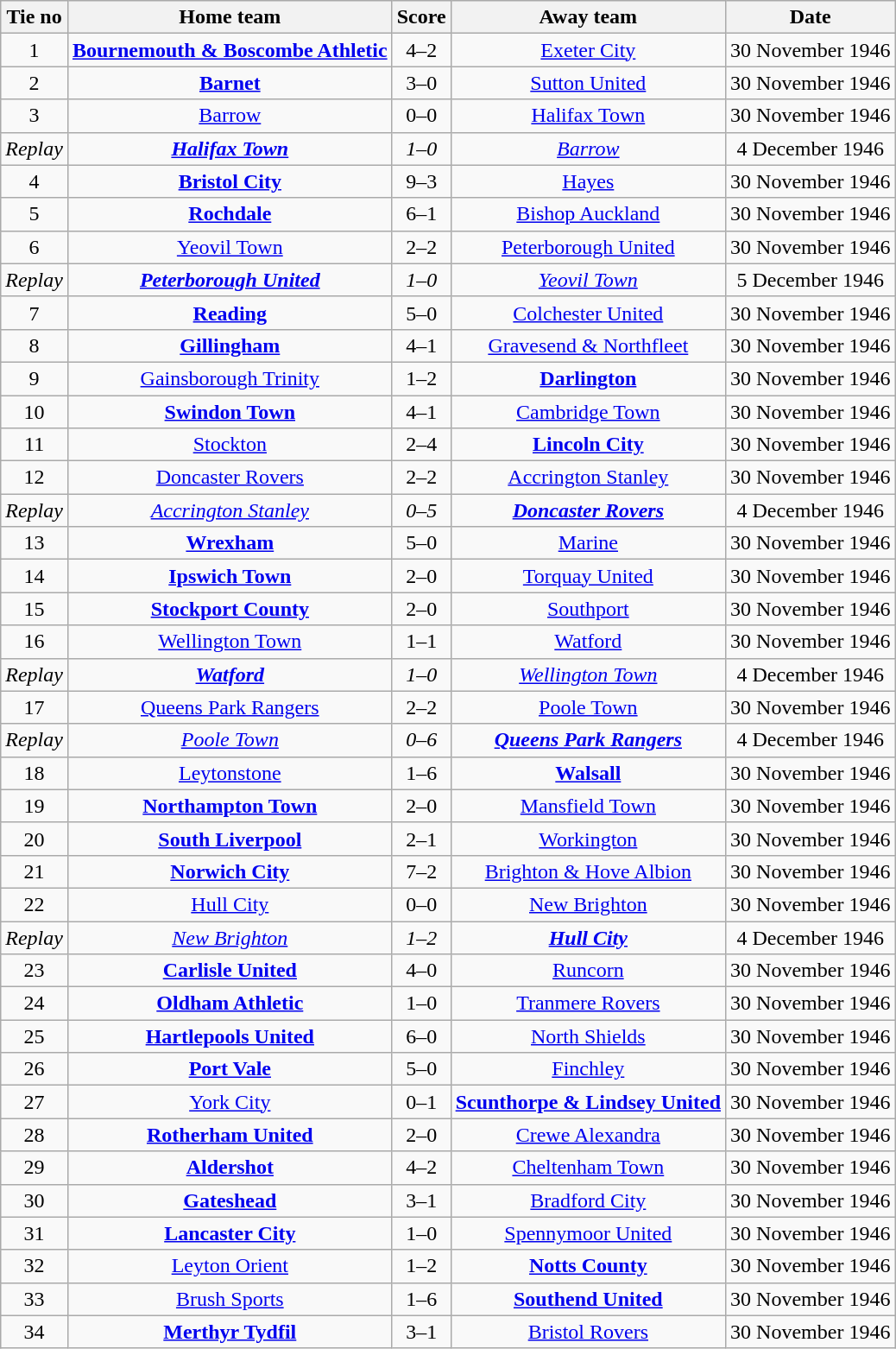<table class="wikitable" style="text-align: center">
<tr>
<th>Tie no</th>
<th>Home team</th>
<th>Score</th>
<th>Away team</th>
<th>Date</th>
</tr>
<tr>
<td>1</td>
<td><strong><a href='#'>Bournemouth & Boscombe Athletic</a></strong></td>
<td>4–2</td>
<td><a href='#'>Exeter City</a></td>
<td>30 November 1946</td>
</tr>
<tr>
<td>2</td>
<td><strong><a href='#'>Barnet</a></strong></td>
<td>3–0</td>
<td><a href='#'>Sutton United</a></td>
<td>30 November 1946</td>
</tr>
<tr>
<td>3</td>
<td><a href='#'>Barrow</a></td>
<td>0–0</td>
<td><a href='#'>Halifax Town</a></td>
<td>30 November 1946</td>
</tr>
<tr>
<td><em>Replay</em></td>
<td><strong><em><a href='#'>Halifax Town</a></em></strong></td>
<td><em>1–0</em></td>
<td><em><a href='#'>Barrow</a></em></td>
<td>4 December 1946</td>
</tr>
<tr>
<td>4</td>
<td><strong><a href='#'>Bristol City</a></strong></td>
<td>9–3</td>
<td><a href='#'>Hayes</a></td>
<td>30 November 1946</td>
</tr>
<tr>
<td>5</td>
<td><strong><a href='#'>Rochdale</a></strong></td>
<td>6–1</td>
<td><a href='#'>Bishop Auckland</a></td>
<td>30 November 1946</td>
</tr>
<tr>
<td>6</td>
<td><a href='#'>Yeovil Town</a></td>
<td>2–2</td>
<td><a href='#'>Peterborough United</a></td>
<td>30 November 1946</td>
</tr>
<tr>
<td><em>Replay</em></td>
<td><strong><em><a href='#'>Peterborough United</a></em></strong></td>
<td><em>1–0</em></td>
<td><em><a href='#'>Yeovil Town</a></em></td>
<td>5 December 1946</td>
</tr>
<tr>
<td>7</td>
<td><strong><a href='#'>Reading</a></strong></td>
<td>5–0</td>
<td><a href='#'>Colchester United</a></td>
<td>30 November 1946</td>
</tr>
<tr>
<td>8</td>
<td><strong><a href='#'>Gillingham</a></strong></td>
<td>4–1</td>
<td><a href='#'>Gravesend & Northfleet</a></td>
<td>30 November 1946</td>
</tr>
<tr>
<td>9</td>
<td><a href='#'>Gainsborough Trinity</a></td>
<td>1–2</td>
<td><strong><a href='#'>Darlington</a></strong></td>
<td>30 November 1946</td>
</tr>
<tr>
<td>10</td>
<td><strong><a href='#'>Swindon Town</a></strong></td>
<td>4–1</td>
<td><a href='#'>Cambridge Town</a></td>
<td>30 November 1946</td>
</tr>
<tr>
<td>11</td>
<td><a href='#'>Stockton</a></td>
<td>2–4</td>
<td><strong><a href='#'>Lincoln City</a></strong></td>
<td>30 November 1946</td>
</tr>
<tr>
<td>12</td>
<td><a href='#'>Doncaster Rovers</a></td>
<td>2–2</td>
<td><a href='#'>Accrington Stanley</a></td>
<td>30 November 1946</td>
</tr>
<tr>
<td><em>Replay</em></td>
<td><em><a href='#'>Accrington Stanley</a></em></td>
<td><em>0–5</em></td>
<td><strong><em><a href='#'>Doncaster Rovers</a></em></strong></td>
<td>4 December 1946</td>
</tr>
<tr>
<td>13</td>
<td><strong><a href='#'>Wrexham</a></strong></td>
<td>5–0</td>
<td><a href='#'>Marine</a></td>
<td>30 November 1946</td>
</tr>
<tr>
<td>14</td>
<td><strong><a href='#'>Ipswich Town</a></strong></td>
<td>2–0</td>
<td><a href='#'>Torquay United</a></td>
<td>30 November 1946</td>
</tr>
<tr>
<td>15</td>
<td><strong><a href='#'>Stockport County</a></strong></td>
<td>2–0</td>
<td><a href='#'>Southport</a></td>
<td>30 November 1946</td>
</tr>
<tr>
<td>16</td>
<td><a href='#'>Wellington Town</a></td>
<td>1–1</td>
<td><a href='#'>Watford</a></td>
<td>30 November 1946</td>
</tr>
<tr>
<td><em>Replay</em></td>
<td><strong><em><a href='#'>Watford</a></em></strong></td>
<td><em>1–0</em></td>
<td><em><a href='#'>Wellington Town</a></em></td>
<td>4 December 1946</td>
</tr>
<tr>
<td>17</td>
<td><a href='#'>Queens Park Rangers</a></td>
<td>2–2</td>
<td><a href='#'>Poole Town</a></td>
<td>30 November 1946</td>
</tr>
<tr>
<td><em>Replay</em></td>
<td><em><a href='#'>Poole Town</a></em></td>
<td><em>0–6</em></td>
<td><strong><em><a href='#'>Queens Park Rangers</a></em></strong></td>
<td>4 December 1946</td>
</tr>
<tr>
<td>18</td>
<td><a href='#'>Leytonstone</a></td>
<td>1–6</td>
<td><strong><a href='#'>Walsall</a></strong></td>
<td>30 November 1946</td>
</tr>
<tr>
<td>19</td>
<td><strong><a href='#'>Northampton Town</a></strong></td>
<td>2–0</td>
<td><a href='#'>Mansfield Town</a></td>
<td>30 November 1946</td>
</tr>
<tr>
<td>20</td>
<td><strong><a href='#'>South Liverpool</a></strong></td>
<td>2–1</td>
<td><a href='#'>Workington</a></td>
<td>30 November 1946</td>
</tr>
<tr>
<td>21</td>
<td><strong><a href='#'>Norwich City</a></strong></td>
<td>7–2</td>
<td><a href='#'>Brighton & Hove Albion</a></td>
<td>30 November 1946</td>
</tr>
<tr>
<td>22</td>
<td><a href='#'>Hull City</a></td>
<td>0–0</td>
<td><a href='#'>New Brighton</a></td>
<td>30 November 1946</td>
</tr>
<tr>
<td><em>Replay</em></td>
<td><em><a href='#'>New Brighton</a></em></td>
<td><em>1–2</em></td>
<td><strong><em><a href='#'>Hull City</a></em></strong></td>
<td>4 December 1946</td>
</tr>
<tr>
<td>23</td>
<td><strong><a href='#'>Carlisle United</a></strong></td>
<td>4–0</td>
<td><a href='#'>Runcorn</a></td>
<td>30 November 1946</td>
</tr>
<tr>
<td>24</td>
<td><strong><a href='#'>Oldham Athletic</a></strong></td>
<td>1–0</td>
<td><a href='#'>Tranmere Rovers</a></td>
<td>30 November 1946</td>
</tr>
<tr>
<td>25</td>
<td><strong><a href='#'>Hartlepools United</a></strong></td>
<td>6–0</td>
<td><a href='#'>North Shields</a></td>
<td>30 November 1946</td>
</tr>
<tr>
<td>26</td>
<td><strong><a href='#'>Port Vale</a></strong></td>
<td>5–0</td>
<td><a href='#'>Finchley</a></td>
<td>30 November 1946</td>
</tr>
<tr>
<td>27</td>
<td><a href='#'>York City</a></td>
<td>0–1</td>
<td><strong><a href='#'>Scunthorpe & Lindsey United</a></strong></td>
<td>30 November 1946</td>
</tr>
<tr>
<td>28</td>
<td><strong><a href='#'>Rotherham United</a></strong></td>
<td>2–0</td>
<td><a href='#'>Crewe Alexandra</a></td>
<td>30 November 1946</td>
</tr>
<tr>
<td>29</td>
<td><strong><a href='#'>Aldershot</a></strong></td>
<td>4–2</td>
<td><a href='#'>Cheltenham Town</a></td>
<td>30 November 1946</td>
</tr>
<tr>
<td>30</td>
<td><strong><a href='#'>Gateshead</a></strong></td>
<td>3–1</td>
<td><a href='#'>Bradford City</a></td>
<td>30 November 1946</td>
</tr>
<tr>
<td>31</td>
<td><strong><a href='#'>Lancaster City</a></strong></td>
<td>1–0</td>
<td><a href='#'>Spennymoor United</a></td>
<td>30 November 1946</td>
</tr>
<tr>
<td>32</td>
<td><a href='#'>Leyton Orient</a></td>
<td>1–2</td>
<td><strong><a href='#'>Notts County</a></strong></td>
<td>30 November 1946</td>
</tr>
<tr>
<td>33</td>
<td><a href='#'>Brush Sports</a></td>
<td>1–6</td>
<td><strong><a href='#'>Southend United</a></strong></td>
<td>30 November 1946</td>
</tr>
<tr>
<td>34</td>
<td><strong><a href='#'>Merthyr Tydfil</a></strong></td>
<td>3–1</td>
<td><a href='#'>Bristol Rovers</a></td>
<td>30 November 1946</td>
</tr>
</table>
